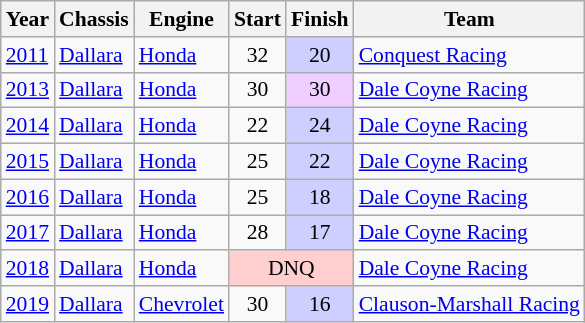<table class="wikitable" style="font-size: 90%;">
<tr>
<th>Year</th>
<th>Chassis</th>
<th>Engine</th>
<th>Start</th>
<th>Finish</th>
<th>Team</th>
</tr>
<tr>
<td><a href='#'>2011</a></td>
<td><a href='#'>Dallara</a></td>
<td><a href='#'>Honda</a></td>
<td align=center>32</td>
<td align=center style="background:#CFCFFF;">20</td>
<td><a href='#'>Conquest Racing</a></td>
</tr>
<tr>
<td><a href='#'>2013</a></td>
<td><a href='#'>Dallara</a></td>
<td><a href='#'>Honda</a></td>
<td align=center>30</td>
<td align=center style="background:#EFCFFF;">30</td>
<td><a href='#'>Dale Coyne Racing</a></td>
</tr>
<tr>
<td><a href='#'>2014</a></td>
<td><a href='#'>Dallara</a></td>
<td><a href='#'>Honda</a></td>
<td align=center>22</td>
<td align=center style="background:#CFCFFF;">24</td>
<td><a href='#'>Dale Coyne Racing</a></td>
</tr>
<tr>
<td><a href='#'>2015</a></td>
<td><a href='#'>Dallara</a></td>
<td><a href='#'>Honda</a></td>
<td align=center>25</td>
<td align=center style="background:#CFCFFF;">22</td>
<td><a href='#'>Dale Coyne Racing</a></td>
</tr>
<tr>
<td><a href='#'>2016</a></td>
<td><a href='#'>Dallara</a></td>
<td><a href='#'>Honda</a></td>
<td align=center>25</td>
<td align=center style="background:#CFCFFF;">18</td>
<td><a href='#'>Dale Coyne Racing</a></td>
</tr>
<tr>
<td><a href='#'>2017</a></td>
<td><a href='#'>Dallara</a></td>
<td><a href='#'>Honda</a></td>
<td align=center>28</td>
<td align=center style="background:#CFCFFF;">17</td>
<td><a href='#'>Dale Coyne Racing</a></td>
</tr>
<tr>
<td><a href='#'>2018</a></td>
<td><a href='#'>Dallara</a></td>
<td><a href='#'>Honda</a></td>
<td align=center style="background:#FFCFCF;" colspan=2>DNQ</td>
<td><a href='#'>Dale Coyne Racing</a></td>
</tr>
<tr>
<td><a href='#'>2019</a></td>
<td><a href='#'>Dallara</a></td>
<td><a href='#'>Chevrolet</a></td>
<td align=center>30</td>
<td align=center style="background:#CFCFFF;">16</td>
<td nowrap><a href='#'>Clauson-Marshall Racing</a></td>
</tr>
</table>
